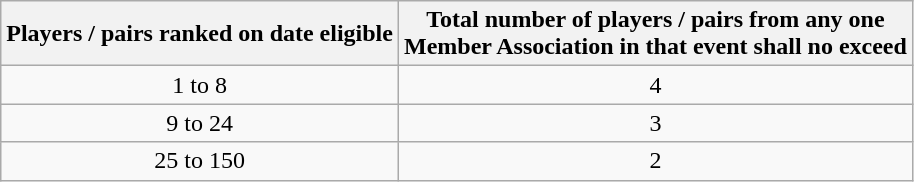<table class="wikitable" style="text-align:center">
<tr>
<th>Players / pairs ranked on date eligible</th>
<th>Total number of players / pairs from any one<br>Member Association in that event shall no exceed</th>
</tr>
<tr>
<td>1 to 8</td>
<td>4</td>
</tr>
<tr>
<td>9 to 24</td>
<td>3</td>
</tr>
<tr>
<td>25 to 150</td>
<td>2</td>
</tr>
</table>
